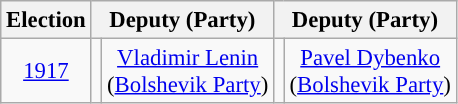<table class="wikitable" style="text-align:center; font-size:95%">
<tr>
<th>Election</th>
<th colspan=2>Deputy (Party)</th>
<th colspan=2>Deputy (Party)</th>
</tr>
<tr>
<td><a href='#'>1917</a></td>
<td style="background-color: "></td>
<td><a href='#'>Vladimir Lenin</a> <br> (<a href='#'>Bolshevik Party</a>)</td>
<td style="background-color: "></td>
<td><a href='#'>Pavel Dybenko</a> <br> (<a href='#'>Bolshevik Party</a>)</td>
</tr>
</table>
